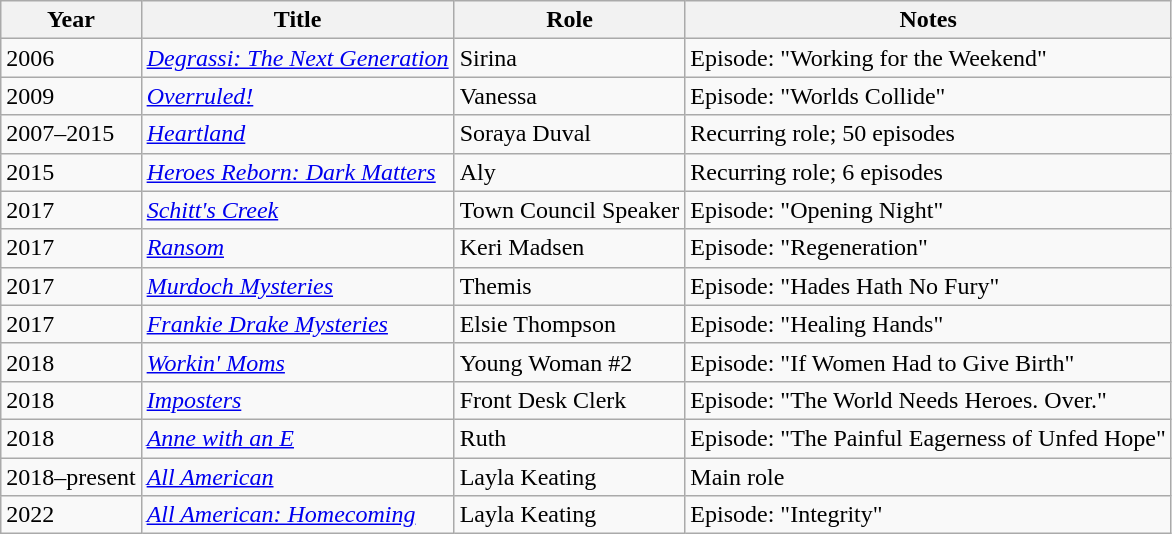<table class="wikitable sortable">
<tr>
<th>Year</th>
<th>Title</th>
<th>Role</th>
<th class="unsortable">Notes</th>
</tr>
<tr>
<td>2006</td>
<td><em><a href='#'>Degrassi: The Next Generation</a></em></td>
<td>Sirina</td>
<td>Episode: "Working for the Weekend"</td>
</tr>
<tr>
<td>2009</td>
<td><em><a href='#'>Overruled!</a></em></td>
<td>Vanessa</td>
<td>Episode: "Worlds Collide"</td>
</tr>
<tr>
<td>2007–2015</td>
<td><em><a href='#'>Heartland</a></em></td>
<td>Soraya Duval</td>
<td>Recurring role; 50 episodes</td>
</tr>
<tr>
<td>2015</td>
<td><em><a href='#'>Heroes Reborn: Dark Matters</a></em></td>
<td>Aly</td>
<td>Recurring role; 6 episodes</td>
</tr>
<tr>
<td>2017</td>
<td><em><a href='#'>Schitt's Creek</a></em></td>
<td>Town Council Speaker</td>
<td>Episode: "Opening Night"</td>
</tr>
<tr>
<td>2017</td>
<td><em><a href='#'>Ransom</a></em></td>
<td>Keri Madsen</td>
<td>Episode: "Regeneration"</td>
</tr>
<tr>
<td>2017</td>
<td><em><a href='#'>Murdoch Mysteries</a></em></td>
<td>Themis</td>
<td>Episode: "Hades Hath No Fury"</td>
</tr>
<tr>
<td>2017</td>
<td><em><a href='#'>Frankie Drake Mysteries</a></em></td>
<td>Elsie Thompson</td>
<td>Episode: "Healing Hands"</td>
</tr>
<tr>
<td>2018</td>
<td><em><a href='#'>Workin' Moms</a></em></td>
<td>Young Woman #2</td>
<td>Episode: "If Women Had to Give Birth"</td>
</tr>
<tr>
<td>2018</td>
<td><em><a href='#'>Imposters</a></em></td>
<td>Front Desk Clerk</td>
<td>Episode: "The World Needs Heroes. Over."</td>
</tr>
<tr>
<td>2018</td>
<td><em><a href='#'>Anne with an E</a></em></td>
<td>Ruth</td>
<td>Episode: "The Painful Eagerness of Unfed Hope"</td>
</tr>
<tr>
<td>2018–present</td>
<td><em><a href='#'>All American</a></em></td>
<td>Layla Keating</td>
<td>Main role</td>
</tr>
<tr>
<td>2022</td>
<td><em><a href='#'>All American: Homecoming</a></em></td>
<td>Layla Keating</td>
<td>Episode: "Integrity"</td>
</tr>
</table>
